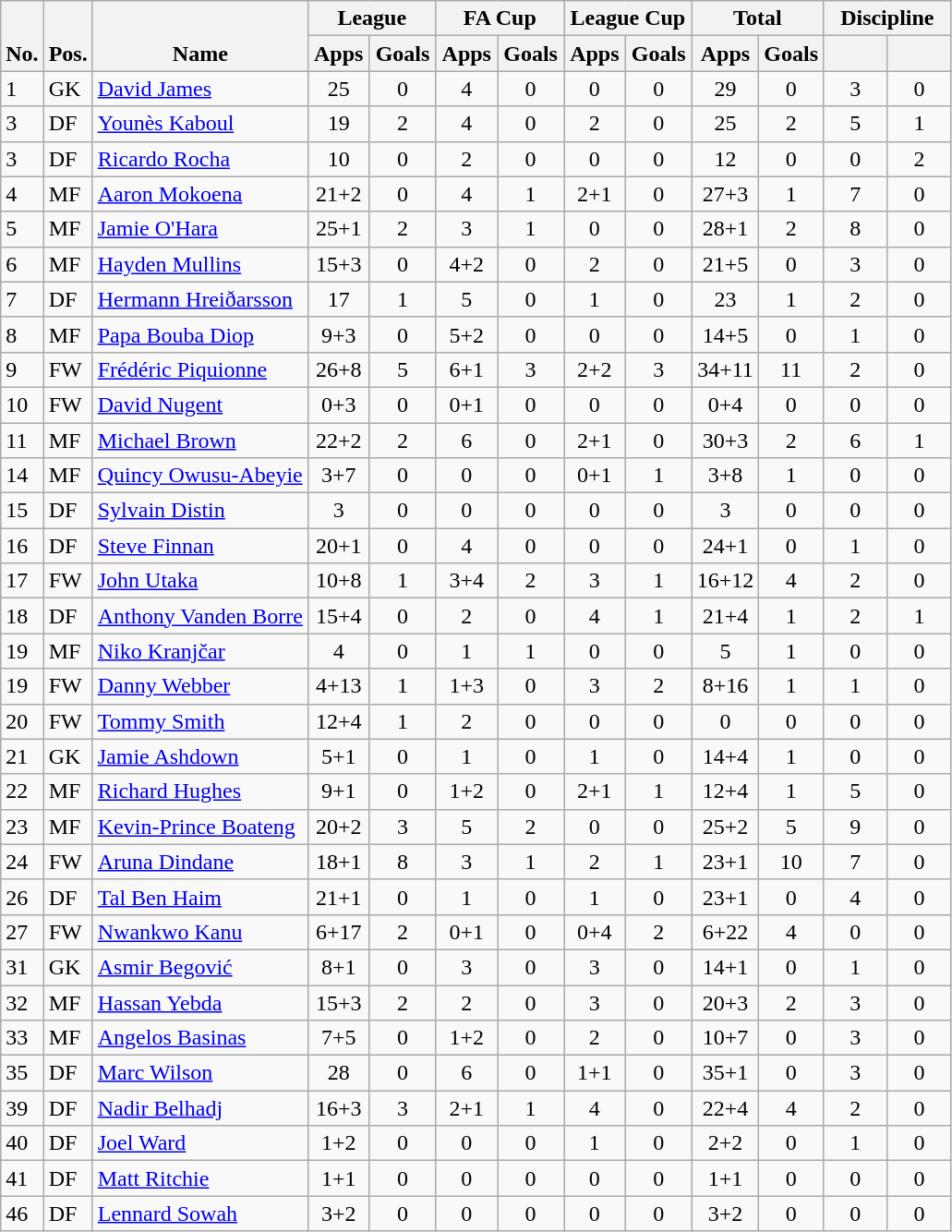<table class="wikitable" style="text-align:center">
<tr>
<th rowspan="2" valign="bottom">No.</th>
<th rowspan="2" valign="bottom">Pos.</th>
<th rowspan="2" valign="bottom">Name</th>
<th colspan="2" width="85">League</th>
<th colspan="2" width="85">FA Cup</th>
<th colspan="2" width="85">League Cup</th>
<th colspan="2" width="85">Total</th>
<th colspan="2" width="85">Discipline</th>
</tr>
<tr>
<th>Apps</th>
<th>Goals</th>
<th>Apps</th>
<th>Goals</th>
<th>Apps</th>
<th>Goals</th>
<th>Apps</th>
<th>Goals</th>
<th></th>
<th></th>
</tr>
<tr>
<td align="left">1</td>
<td align="left">GK</td>
<td align="left"> <a href='#'>David James</a></td>
<td>25</td>
<td>0</td>
<td>4</td>
<td>0</td>
<td>0</td>
<td>0</td>
<td>29</td>
<td>0</td>
<td>3</td>
<td>0</td>
</tr>
<tr>
<td align="left">3</td>
<td align="left">DF</td>
<td align="left"> <a href='#'>Younès Kaboul</a></td>
<td>19</td>
<td>2</td>
<td>4</td>
<td>0</td>
<td>2</td>
<td>0</td>
<td>25</td>
<td>2</td>
<td>5</td>
<td>1</td>
</tr>
<tr>
<td align="left">3</td>
<td align="left">DF</td>
<td align="left"> <a href='#'>Ricardo Rocha</a></td>
<td>10</td>
<td>0</td>
<td>2</td>
<td>0</td>
<td>0</td>
<td>0</td>
<td>12</td>
<td>0</td>
<td>0</td>
<td>2</td>
</tr>
<tr>
<td align="left">4</td>
<td align="left">MF</td>
<td align="left"> <a href='#'>Aaron Mokoena</a></td>
<td>21+2</td>
<td>0</td>
<td>4</td>
<td>1</td>
<td>2+1</td>
<td>0</td>
<td>27+3</td>
<td>1</td>
<td>7</td>
<td>0</td>
</tr>
<tr>
<td align="left">5</td>
<td align="left">MF</td>
<td align="left"> <a href='#'>Jamie O'Hara</a></td>
<td>25+1</td>
<td>2</td>
<td>3</td>
<td>1</td>
<td>0</td>
<td>0</td>
<td>28+1</td>
<td>2</td>
<td>8</td>
<td>0</td>
</tr>
<tr>
<td align="left">6</td>
<td align="left">MF</td>
<td align="left"> <a href='#'>Hayden Mullins</a></td>
<td>15+3</td>
<td>0</td>
<td>4+2</td>
<td>0</td>
<td>2</td>
<td>0</td>
<td>21+5</td>
<td>0</td>
<td>3</td>
<td>0</td>
</tr>
<tr>
<td align="left">7</td>
<td align="left">DF</td>
<td align="left"> <a href='#'>Hermann Hreiðarsson</a></td>
<td>17</td>
<td>1</td>
<td>5</td>
<td>0</td>
<td>1</td>
<td>0</td>
<td>23</td>
<td>1</td>
<td>2</td>
<td>0</td>
</tr>
<tr>
<td align="left">8</td>
<td align="left">MF</td>
<td align="left"> <a href='#'>Papa Bouba Diop</a></td>
<td>9+3</td>
<td>0</td>
<td>5+2</td>
<td>0</td>
<td>0</td>
<td>0</td>
<td>14+5</td>
<td>0</td>
<td>1</td>
<td>0</td>
</tr>
<tr>
<td align="left">9</td>
<td align="left">FW</td>
<td align="left"> <a href='#'>Frédéric Piquionne</a></td>
<td>26+8</td>
<td>5</td>
<td>6+1</td>
<td>3</td>
<td>2+2</td>
<td>3</td>
<td>34+11</td>
<td>11</td>
<td>2</td>
<td>0</td>
</tr>
<tr>
<td align="left">10</td>
<td align="left">FW</td>
<td align="left"> <a href='#'>David Nugent</a></td>
<td>0+3</td>
<td>0</td>
<td>0+1</td>
<td>0</td>
<td>0</td>
<td>0</td>
<td>0+4</td>
<td>0</td>
<td>0</td>
<td>0</td>
</tr>
<tr>
<td align="left">11</td>
<td align="left">MF</td>
<td align="left"> <a href='#'>Michael Brown</a></td>
<td>22+2</td>
<td>2</td>
<td>6</td>
<td>0</td>
<td>2+1</td>
<td>0</td>
<td>30+3</td>
<td>2</td>
<td>6</td>
<td>1</td>
</tr>
<tr>
<td align="left">14</td>
<td align="left">MF</td>
<td align="left"> <a href='#'>Quincy Owusu-Abeyie</a></td>
<td>3+7</td>
<td>0</td>
<td>0</td>
<td>0</td>
<td>0+1</td>
<td>1</td>
<td>3+8</td>
<td>1</td>
<td>0</td>
<td>0</td>
</tr>
<tr>
<td align="left">15</td>
<td align="left">DF</td>
<td align="left"> <a href='#'>Sylvain Distin</a></td>
<td>3</td>
<td>0</td>
<td>0</td>
<td>0</td>
<td>0</td>
<td>0</td>
<td>3</td>
<td>0</td>
<td>0</td>
<td>0</td>
</tr>
<tr>
<td align="left">16</td>
<td align="left">DF</td>
<td align="left"> <a href='#'>Steve Finnan</a></td>
<td>20+1</td>
<td>0</td>
<td>4</td>
<td>0</td>
<td>0</td>
<td>0</td>
<td>24+1</td>
<td>0</td>
<td>1</td>
<td>0</td>
</tr>
<tr>
<td align="left">17</td>
<td align="left">FW</td>
<td align="left"> <a href='#'>John Utaka</a></td>
<td>10+8</td>
<td>1</td>
<td>3+4</td>
<td>2</td>
<td>3</td>
<td>1</td>
<td>16+12</td>
<td>4</td>
<td>2</td>
<td>0</td>
</tr>
<tr>
<td align="left">18</td>
<td align="left">DF</td>
<td align="left"> <a href='#'>Anthony Vanden Borre</a></td>
<td>15+4</td>
<td>0</td>
<td>2</td>
<td>0</td>
<td>4</td>
<td>1</td>
<td>21+4</td>
<td>1</td>
<td>2</td>
<td>1</td>
</tr>
<tr>
<td align="left">19</td>
<td align="left">MF</td>
<td align="left"> <a href='#'>Niko Kranjčar</a></td>
<td>4</td>
<td>0</td>
<td>1</td>
<td>1</td>
<td>0</td>
<td>0</td>
<td>5</td>
<td>1</td>
<td>0</td>
<td>0</td>
</tr>
<tr>
<td align="left">19</td>
<td align="left">FW</td>
<td align="left"> <a href='#'>Danny Webber</a></td>
<td>4+13</td>
<td>1</td>
<td>1+3</td>
<td>0</td>
<td>3</td>
<td>2</td>
<td>8+16</td>
<td>1</td>
<td>1</td>
<td>0</td>
</tr>
<tr>
<td align="left">20</td>
<td align="left">FW</td>
<td align="left"> <a href='#'>Tommy Smith</a></td>
<td>12+4</td>
<td>1</td>
<td>2</td>
<td>0</td>
<td>0</td>
<td>0</td>
<td>0</td>
<td>0</td>
<td>0</td>
<td>0</td>
</tr>
<tr>
<td align="left">21</td>
<td align="left">GK</td>
<td align="left"> <a href='#'>Jamie Ashdown</a></td>
<td>5+1</td>
<td>0</td>
<td>1</td>
<td>0</td>
<td>1</td>
<td>0</td>
<td>14+4</td>
<td>1</td>
<td>0</td>
<td>0</td>
</tr>
<tr>
<td align="left">22</td>
<td align="left">MF</td>
<td align="left"> <a href='#'>Richard Hughes</a></td>
<td>9+1</td>
<td>0</td>
<td>1+2</td>
<td>0</td>
<td>2+1</td>
<td>1</td>
<td>12+4</td>
<td>1</td>
<td>5</td>
<td>0</td>
</tr>
<tr>
<td align="left">23</td>
<td align="left">MF</td>
<td align="left"> <a href='#'>Kevin-Prince Boateng</a></td>
<td>20+2</td>
<td>3</td>
<td>5</td>
<td>2</td>
<td>0</td>
<td>0</td>
<td>25+2</td>
<td>5</td>
<td>9</td>
<td>0</td>
</tr>
<tr>
<td align="left">24</td>
<td align="left">FW</td>
<td align="left"> <a href='#'>Aruna Dindane</a></td>
<td>18+1</td>
<td>8</td>
<td>3</td>
<td>1</td>
<td>2</td>
<td>1</td>
<td>23+1</td>
<td>10</td>
<td>7</td>
<td>0</td>
</tr>
<tr>
<td align="left">26</td>
<td align="left">DF</td>
<td align="left"> <a href='#'>Tal Ben Haim</a></td>
<td>21+1</td>
<td>0</td>
<td>1</td>
<td>0</td>
<td>1</td>
<td>0</td>
<td>23+1</td>
<td>0</td>
<td>4</td>
<td>0</td>
</tr>
<tr>
<td align="left">27</td>
<td align="left">FW</td>
<td align="left"> <a href='#'>Nwankwo Kanu</a></td>
<td>6+17</td>
<td>2</td>
<td>0+1</td>
<td>0</td>
<td>0+4</td>
<td>2</td>
<td>6+22</td>
<td>4</td>
<td>0</td>
<td>0</td>
</tr>
<tr>
<td align="left">31</td>
<td align="left">GK</td>
<td align="left"> <a href='#'>Asmir Begović</a></td>
<td>8+1</td>
<td>0</td>
<td>3</td>
<td>0</td>
<td>3</td>
<td>0</td>
<td>14+1</td>
<td>0</td>
<td>1</td>
<td>0</td>
</tr>
<tr>
<td align="left">32</td>
<td align="left">MF</td>
<td align="left"> <a href='#'>Hassan Yebda</a></td>
<td>15+3</td>
<td>2</td>
<td>2</td>
<td>0</td>
<td>3</td>
<td>0</td>
<td>20+3</td>
<td>2</td>
<td>3</td>
<td>0</td>
</tr>
<tr>
<td align="left">33</td>
<td align="left">MF</td>
<td align="left"> <a href='#'>Angelos Basinas</a></td>
<td>7+5</td>
<td>0</td>
<td>1+2</td>
<td>0</td>
<td>2</td>
<td>0</td>
<td>10+7</td>
<td>0</td>
<td>3</td>
<td>0</td>
</tr>
<tr>
<td align="left">35</td>
<td align="left">DF</td>
<td align="left"> <a href='#'>Marc Wilson</a></td>
<td>28</td>
<td>0</td>
<td>6</td>
<td>0</td>
<td>1+1</td>
<td>0</td>
<td>35+1</td>
<td>0</td>
<td>3</td>
<td>0</td>
</tr>
<tr>
<td align="left">39</td>
<td align="left">DF</td>
<td align="left"> <a href='#'>Nadir Belhadj</a></td>
<td>16+3</td>
<td>3</td>
<td>2+1</td>
<td>1</td>
<td>4</td>
<td>0</td>
<td>22+4</td>
<td>4</td>
<td>2</td>
<td>0</td>
</tr>
<tr>
<td align="left">40</td>
<td align="left">DF</td>
<td align="left"> <a href='#'>Joel Ward</a></td>
<td>1+2</td>
<td>0</td>
<td>0</td>
<td>0</td>
<td>1</td>
<td>0</td>
<td>2+2</td>
<td>0</td>
<td>1</td>
<td>0</td>
</tr>
<tr>
<td align="left">41</td>
<td align="left">DF</td>
<td align="left"> <a href='#'>Matt Ritchie</a></td>
<td>1+1</td>
<td>0</td>
<td>0</td>
<td>0</td>
<td>0</td>
<td>0</td>
<td>1+1</td>
<td>0</td>
<td>0</td>
<td>0</td>
</tr>
<tr>
<td align="left">46</td>
<td align="left">DF</td>
<td align="left"> <a href='#'>Lennard Sowah</a></td>
<td>3+2</td>
<td>0</td>
<td>0</td>
<td>0</td>
<td>0</td>
<td>0</td>
<td>3+2</td>
<td>0</td>
<td>0</td>
<td>0</td>
</tr>
</table>
